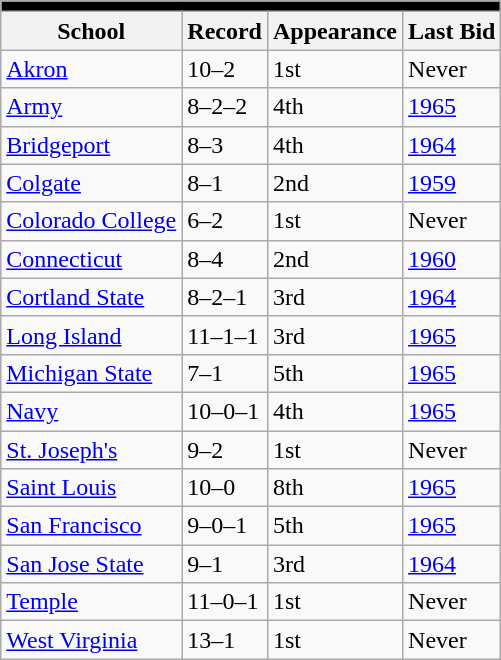<table class="wikitable">
<tr>
<th colspan="5" style="background:#000000"></th>
</tr>
<tr>
<th>School</th>
<th>Record</th>
<th>Appearance</th>
<th>Last Bid</th>
</tr>
<tr>
<td><a href='#'>Akron</a></td>
<td>10–2</td>
<td>1st</td>
<td>Never</td>
</tr>
<tr>
<td><a href='#'>Army</a></td>
<td>8–2–2</td>
<td>4th</td>
<td><a href='#'>1965</a></td>
</tr>
<tr>
<td><a href='#'>Bridgeport</a></td>
<td>8–3</td>
<td>4th</td>
<td><a href='#'>1964</a></td>
</tr>
<tr>
<td><a href='#'>Colgate</a></td>
<td>8–1</td>
<td>2nd</td>
<td><a href='#'>1959</a></td>
</tr>
<tr>
<td><a href='#'>Colorado College</a></td>
<td>6–2</td>
<td>1st</td>
<td>Never</td>
</tr>
<tr>
<td><a href='#'>Connecticut</a></td>
<td>8–4</td>
<td>2nd</td>
<td><a href='#'>1960</a></td>
</tr>
<tr>
<td><a href='#'>Cortland State</a></td>
<td>8–2–1</td>
<td>3rd</td>
<td><a href='#'>1964</a></td>
</tr>
<tr>
<td><a href='#'>Long Island</a></td>
<td>11–1–1</td>
<td>3rd</td>
<td><a href='#'>1965</a></td>
</tr>
<tr>
<td><a href='#'>Michigan State</a></td>
<td>7–1</td>
<td>5th</td>
<td><a href='#'>1965</a></td>
</tr>
<tr>
<td><a href='#'>Navy</a></td>
<td>10–0–1</td>
<td>4th</td>
<td><a href='#'>1965</a></td>
</tr>
<tr>
<td><a href='#'>St. Joseph's</a></td>
<td>9–2</td>
<td>1st</td>
<td>Never</td>
</tr>
<tr>
<td><a href='#'>Saint Louis</a></td>
<td>10–0</td>
<td>8th</td>
<td><a href='#'>1965</a></td>
</tr>
<tr>
<td><a href='#'>San Francisco</a></td>
<td>9–0–1</td>
<td>5th</td>
<td><a href='#'>1965</a></td>
</tr>
<tr>
<td><a href='#'>San Jose State</a></td>
<td>9–1</td>
<td>3rd</td>
<td><a href='#'>1964</a></td>
</tr>
<tr>
<td><a href='#'>Temple</a></td>
<td>11–0–1</td>
<td>1st</td>
<td>Never</td>
</tr>
<tr>
<td><a href='#'>West Virginia</a></td>
<td>13–1</td>
<td>1st</td>
<td>Never</td>
</tr>
</table>
